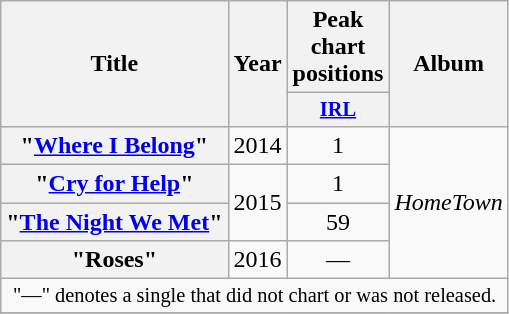<table class="wikitable plainrowheaders" style="text-align:center;">
<tr>
<th rowspan="2">Title</th>
<th rowspan="2">Year</th>
<th>Peak chart positions</th>
<th rowspan="2">Album</th>
</tr>
<tr>
<th scope="col" style="width:3em;font-size:85%;"><a href='#'>IRL</a><br></th>
</tr>
<tr>
<th scope="row">"<a href='#'>Where I Belong</a>"</th>
<td>2014</td>
<td>1</td>
<td rowspan="4"><em>HomeTown</em></td>
</tr>
<tr>
<th scope="row">"<a href='#'>Cry for Help</a>"</th>
<td rowspan="2">2015</td>
<td>1</td>
</tr>
<tr>
<th scope="row">"<a href='#'>The Night We Met</a>"</th>
<td>59</td>
</tr>
<tr>
<th scope="row">"Roses"</th>
<td>2016</td>
<td>—</td>
</tr>
<tr>
<td style="text-align:center; font-size:85%;" colspan="22">"—" denotes a single that did not chart or was not released.</td>
</tr>
<tr>
</tr>
</table>
